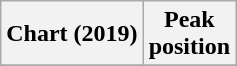<table class="wikitable plainrowheaders" style="text-align:center">
<tr>
<th scope="col">Chart (2019)</th>
<th scope="col">Peak<br>position</th>
</tr>
<tr>
</tr>
</table>
